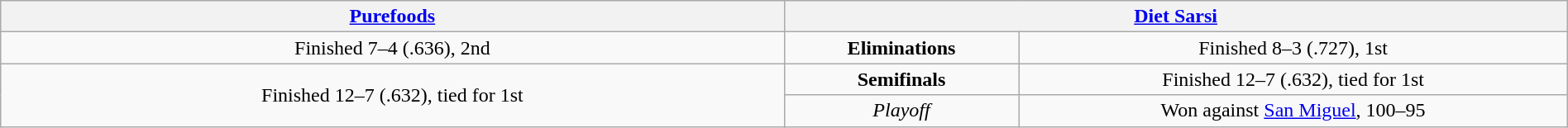<table class="wikitable" style="width:100%;">
<tr align=center>
<th colspan="2" style="width:45%;"><a href='#'>Purefoods</a></th>
<th colspan="2" style="width:45%;"><a href='#'>Diet Sarsi</a></th>
</tr>
<tr align=center>
<td>Finished 7–4 (.636), 2nd</td>
<td colspan=2><strong>Eliminations</strong></td>
<td>Finished 8–3 (.727), 1st</td>
</tr>
<tr align=center>
<td rowspan=2>Finished 12–7 (.632), tied for 1st</td>
<td colspan=2><strong>Semifinals</strong></td>
<td>Finished 12–7 (.632), tied for 1st</td>
</tr>
<tr align=center>
<td colspan=2><em>Playoff</em></td>
<td>Won against <a href='#'>San Miguel</a>, 100–95</td>
</tr>
</table>
